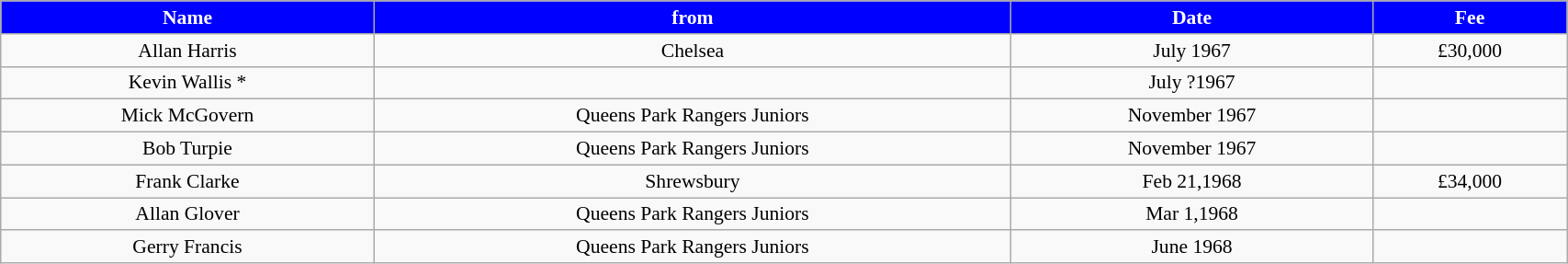<table class="wikitable" style="text-align:center; font-size:90%; width:90%;">
<tr>
<th style="background:#0000FF; color:#FFFFFF; text-align:center;"><strong>Name</strong></th>
<th style="background:#0000FF; color:#FFFFFF; text-align:center;">from</th>
<th style="background:#0000FF; color:#FFFFFF; text-align:center;">Date</th>
<th style="background:#0000FF; color:#FFFFFF; text-align:center;">Fee</th>
</tr>
<tr>
<td>Allan Harris</td>
<td>Chelsea</td>
<td>July 1967</td>
<td>£30,000</td>
</tr>
<tr>
<td>Kevin Wallis *</td>
<td></td>
<td>July ?1967</td>
<td></td>
</tr>
<tr>
<td>Mick McGovern</td>
<td>Queens Park Rangers Juniors</td>
<td>November 1967</td>
<td></td>
</tr>
<tr>
<td>Bob Turpie</td>
<td>Queens Park Rangers Juniors</td>
<td>November 1967</td>
<td></td>
</tr>
<tr>
<td>Frank Clarke</td>
<td>Shrewsbury</td>
<td>Feb 21,1968</td>
<td>£34,000</td>
</tr>
<tr>
<td>Allan Glover</td>
<td>Queens Park Rangers Juniors</td>
<td>Mar 1,1968</td>
<td></td>
</tr>
<tr>
<td>Gerry Francis</td>
<td>Queens Park Rangers Juniors</td>
<td>June 1968</td>
<td></td>
</tr>
</table>
